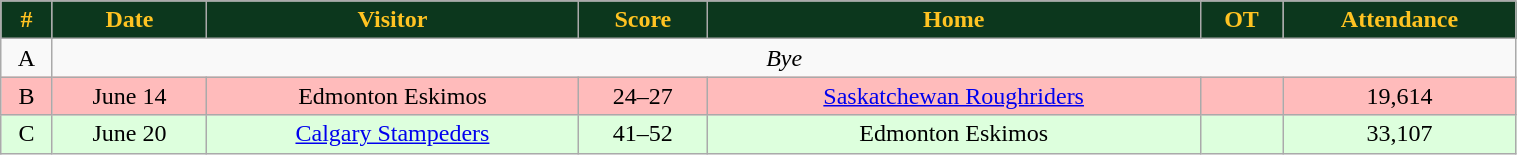<table class="wikitable" style="width:80%;">
<tr style="text-align:center; background:#0c371d; color:#ffc322;">
<td><strong>#</strong></td>
<td><strong>Date</strong></td>
<td><strong>Visitor</strong></td>
<td><strong>Score</strong></td>
<td><strong>Home</strong></td>
<td><strong>OT</strong></td>
<td><strong>Attendance</strong></td>
</tr>
<tr style="text-align:center;">
<td>A</td>
<td colspan="7" style="text-align:center;"><em>Bye</em></td>
</tr>
<tr style="text-align:center; background:#fbb;">
<td>B</td>
<td>June 14</td>
<td>Edmonton Eskimos</td>
<td>24–27</td>
<td><a href='#'>Saskatchewan Roughriders</a></td>
<td></td>
<td>19,614</td>
</tr>
<tr style="text-align:center; background:#dfd;">
<td>C</td>
<td>June 20</td>
<td><a href='#'>Calgary Stampeders</a></td>
<td>41–52</td>
<td>Edmonton Eskimos</td>
<td></td>
<td>33,107</td>
</tr>
</table>
